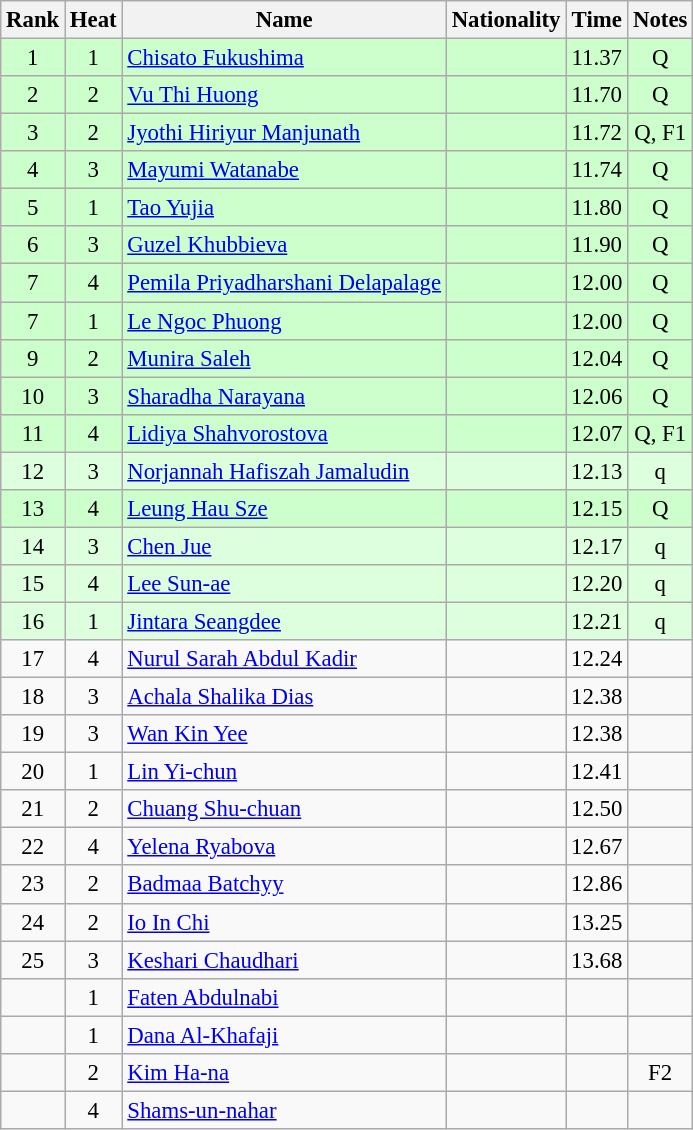<table class="wikitable sortable" style="text-align:center; font-size:95%">
<tr>
<th>Rank</th>
<th>Heat</th>
<th>Name</th>
<th>Nationality</th>
<th>Time</th>
<th>Notes</th>
</tr>
<tr bgcolor=ccffcc>
<td>1</td>
<td>1</td>
<td align=left><a href='#'>Chisato Fukushima</a></td>
<td align=left></td>
<td>11.37</td>
<td>Q</td>
</tr>
<tr bgcolor=ccffcc>
<td>2</td>
<td>2</td>
<td align=left><a href='#'>Vu Thi Huong</a></td>
<td align=left></td>
<td>11.70</td>
<td>Q</td>
</tr>
<tr bgcolor=ccffcc>
<td>3</td>
<td>2</td>
<td align=left><a href='#'>Jyothi Hiriyur Manjunath</a></td>
<td align=left></td>
<td>11.72</td>
<td>Q, F1</td>
</tr>
<tr bgcolor=ccffcc>
<td>4</td>
<td>3</td>
<td align=left><a href='#'>Mayumi Watanabe</a></td>
<td align=left></td>
<td>11.74</td>
<td>Q</td>
</tr>
<tr bgcolor=ccffcc>
<td>5</td>
<td>1</td>
<td align=left><a href='#'>Tao Yujia</a></td>
<td align=left></td>
<td>11.80</td>
<td>Q</td>
</tr>
<tr bgcolor=ccffcc>
<td>6</td>
<td>3</td>
<td align=left><a href='#'>Guzel Khubbieva</a></td>
<td align=left></td>
<td>11.90</td>
<td>Q</td>
</tr>
<tr bgcolor=ccffcc>
<td>7</td>
<td>4</td>
<td align=left><a href='#'>Pemila Priyadharshani Delapalage</a></td>
<td align=left></td>
<td>12.00</td>
<td>Q</td>
</tr>
<tr bgcolor=ccffcc>
<td>7</td>
<td>1</td>
<td align=left><a href='#'>Le Ngoc Phuong</a></td>
<td align=left></td>
<td>12.00</td>
<td>Q</td>
</tr>
<tr bgcolor=ccffcc>
<td>9</td>
<td>2</td>
<td align=left><a href='#'>Munira Saleh</a></td>
<td align=left></td>
<td>12.04</td>
<td>Q</td>
</tr>
<tr bgcolor=ccffcc>
<td>10</td>
<td>3</td>
<td align=left><a href='#'>Sharadha Narayana</a></td>
<td align=left></td>
<td>12.06</td>
<td>Q</td>
</tr>
<tr bgcolor=ccffcc>
<td>11</td>
<td>4</td>
<td align=left><a href='#'>Lidiya Shahvorostova</a></td>
<td align=left></td>
<td>12.07</td>
<td>Q, F1</td>
</tr>
<tr bgcolor=ddffdd>
<td>12</td>
<td>3</td>
<td align=left><a href='#'>Norjannah Hafiszah Jamaludin</a></td>
<td align=left></td>
<td>12.13</td>
<td>q</td>
</tr>
<tr bgcolor=ccffcc>
<td>13</td>
<td>4</td>
<td align=left><a href='#'>Leung Hau Sze</a></td>
<td align=left></td>
<td>12.15</td>
<td>Q</td>
</tr>
<tr bgcolor=ddffdd>
<td>14</td>
<td>3</td>
<td align=left><a href='#'>Chen Jue</a></td>
<td align=left></td>
<td>12.17</td>
<td>q</td>
</tr>
<tr bgcolor=ddffdd>
<td>15</td>
<td>4</td>
<td align=left><a href='#'>Lee Sun-ae</a></td>
<td align=left></td>
<td>12.20</td>
<td>q</td>
</tr>
<tr bgcolor=ddffdd>
<td>16</td>
<td>1</td>
<td align=left><a href='#'>Jintara Seangdee</a></td>
<td align=left></td>
<td>12.21</td>
<td>q</td>
</tr>
<tr>
<td>17</td>
<td>4</td>
<td align=left><a href='#'>Nurul Sarah Abdul Kadir</a></td>
<td align=left></td>
<td>12.24</td>
<td></td>
</tr>
<tr>
<td>18</td>
<td>3</td>
<td align=left><a href='#'>Achala Shalika Dias</a></td>
<td align=left></td>
<td>12.38</td>
<td></td>
</tr>
<tr>
<td>19</td>
<td>3</td>
<td align=left><a href='#'>Wan Kin Yee</a></td>
<td align=left></td>
<td>12.38</td>
<td></td>
</tr>
<tr>
<td>20</td>
<td>1</td>
<td align=left><a href='#'>Lin Yi-chun</a></td>
<td align=left></td>
<td>12.41</td>
<td></td>
</tr>
<tr>
<td>21</td>
<td>2</td>
<td align=left><a href='#'>Chuang Shu-chuan</a></td>
<td align=left></td>
<td>12.50</td>
<td></td>
</tr>
<tr>
<td>22</td>
<td>4</td>
<td align=left><a href='#'>Yelena Ryabova</a></td>
<td align=left></td>
<td>12.67</td>
<td></td>
</tr>
<tr>
<td>23</td>
<td>2</td>
<td align=left><a href='#'>Badmaa Batchyy</a></td>
<td align=left></td>
<td>12.86</td>
<td></td>
</tr>
<tr>
<td>24</td>
<td>2</td>
<td align=left><a href='#'>Io In Chi</a></td>
<td align=left></td>
<td>13.25</td>
<td></td>
</tr>
<tr>
<td>25</td>
<td>3</td>
<td align=left><a href='#'>Keshari Chaudhari</a></td>
<td align=left></td>
<td>13.68</td>
<td></td>
</tr>
<tr>
<td></td>
<td>1</td>
<td align=left><a href='#'>Faten Abdulnabi</a></td>
<td align=left></td>
<td></td>
<td></td>
</tr>
<tr>
<td></td>
<td>1</td>
<td align=left><a href='#'>Dana Al-Khafaji</a></td>
<td align=left></td>
<td></td>
<td></td>
</tr>
<tr>
<td></td>
<td>2</td>
<td align=left><a href='#'>Kim Ha-na</a></td>
<td align=left></td>
<td></td>
<td>F2</td>
</tr>
<tr>
<td></td>
<td>4</td>
<td align=left><a href='#'>Shams-un-nahar</a></td>
<td align=left></td>
<td></td>
<td></td>
</tr>
</table>
